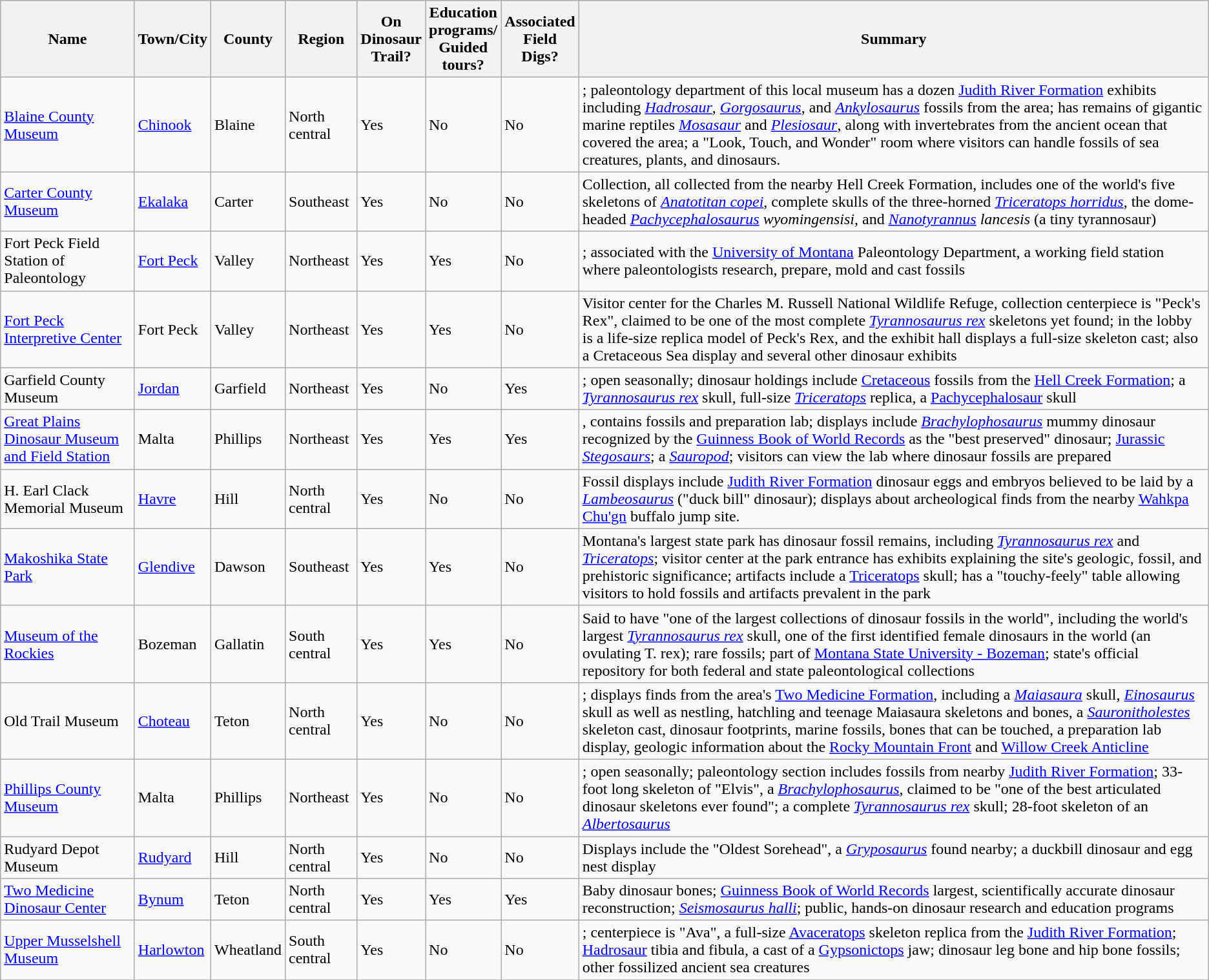<table class="wikitable sortable">
<tr>
<th>Name</th>
<th>Town/City</th>
<th>County</th>
<th>Region</th>
<th>On<br> Dinosaur<br> Trail?</th>
<th>Education<br> programs/<br> Guided<br> tours?</th>
<th>Associated<br> Field<br> Digs?</th>
<th>Summary</th>
</tr>
<tr>
<td><a href='#'>Blaine County Museum</a></td>
<td><a href='#'>Chinook</a></td>
<td>Blaine</td>
<td>North central</td>
<td>Yes</td>
<td>No</td>
<td>No</td>
<td>; paleontology department of this local museum has a dozen <a href='#'>Judith River Formation</a> exhibits including <em><a href='#'>Hadrosaur</a></em>, <em><a href='#'>Gorgosaurus</a></em>, and <em><a href='#'>Ankylosaurus</a></em> fossils from the area; has remains of gigantic marine reptiles <em><a href='#'>Mosasaur</a></em> and <em><a href='#'>Plesiosaur</a></em>, along with invertebrates from the ancient ocean that covered the area; a "Look, Touch, and Wonder" room where visitors can handle fossils of sea creatures, plants, and dinosaurs.</td>
</tr>
<tr>
<td><a href='#'>Carter County Museum</a></td>
<td><a href='#'>Ekalaka</a></td>
<td>Carter</td>
<td>Southeast</td>
<td>Yes</td>
<td>No</td>
<td>No</td>
<td>Collection, all collected from the nearby Hell Creek Formation, includes one of the world's five skeletons of <em><a href='#'>Anatotitan copei</a></em>, complete skulls of the three-horned <em><a href='#'>Triceratops horridus</a></em>, the dome-headed <em><a href='#'>Pachycephalosaurus</a> wyomingensisi</em>, and <em><a href='#'>Nanotyrannus</a> lancesis</em> (a tiny tyrannosaur)</td>
</tr>
<tr>
<td>Fort Peck Field Station of Paleontology</td>
<td><a href='#'>Fort Peck</a></td>
<td>Valley</td>
<td>Northeast</td>
<td>Yes</td>
<td>Yes</td>
<td>No</td>
<td>; associated with the <a href='#'>University of Montana</a> Paleontology Department, a working field station where paleontologists research, prepare, mold and cast fossils</td>
</tr>
<tr>
<td><a href='#'>Fort Peck Interpretive Center</a></td>
<td>Fort Peck</td>
<td>Valley</td>
<td>Northeast</td>
<td>Yes</td>
<td>Yes</td>
<td>No</td>
<td>Visitor center for the Charles M. Russell National Wildlife Refuge, collection centerpiece is "Peck's Rex", claimed to be one of the most complete <em><a href='#'>Tyrannosaurus rex</a></em> skeletons yet found; in the lobby is a life-size replica model of Peck's Rex, and the exhibit hall displays a full-size skeleton cast; also a Cretaceous Sea display and several other dinosaur exhibits</td>
</tr>
<tr>
<td>Garfield County Museum</td>
<td><a href='#'>Jordan</a></td>
<td>Garfield</td>
<td>Northeast</td>
<td>Yes</td>
<td>No</td>
<td>Yes</td>
<td>; open seasonally; dinosaur holdings include <a href='#'>Cretaceous</a> fossils from the <a href='#'>Hell Creek Formation</a>; a <em><a href='#'>Tyrannosaurus rex</a></em> skull, full-size <em><a href='#'>Triceratops</a></em> replica, a <a href='#'>Pachycephalosaur</a> skull</td>
</tr>
<tr>
<td><a href='#'>Great Plains Dinosaur Museum and Field Station</a></td>
<td>Malta</td>
<td>Phillips</td>
<td>Northeast</td>
<td>Yes</td>
<td>Yes</td>
<td>Yes</td>
<td>, contains fossils and preparation lab; displays include <em><a href='#'>Brachylophosaurus</a></em> mummy dinosaur recognized by the <a href='#'>Guinness Book of World Records</a> as the "best preserved" dinosaur; <a href='#'>Jurassic</a> <em><a href='#'>Stegosaurs</a></em>; a <em><a href='#'>Sauropod</a></em>; visitors can view the lab where dinosaur fossils are prepared</td>
</tr>
<tr>
<td>H. Earl Clack Memorial Museum</td>
<td><a href='#'>Havre</a></td>
<td>Hill</td>
<td>North central</td>
<td>Yes</td>
<td>No</td>
<td>No</td>
<td>Fossil displays include <a href='#'>Judith River Formation</a> dinosaur eggs and embryos believed to be laid by a <em><a href='#'>Lambeosaurus</a></em> ("duck bill" dinosaur); displays about archeological finds from the nearby <a href='#'>Wahkpa Chu'gn</a> buffalo jump site.</td>
</tr>
<tr>
<td><a href='#'>Makoshika State Park</a></td>
<td><a href='#'>Glendive</a></td>
<td>Dawson</td>
<td>Southeast</td>
<td>Yes</td>
<td>Yes</td>
<td>No</td>
<td>Montana's largest state park has dinosaur fossil remains, including <em><a href='#'>Tyrannosaurus rex</a></em> and <em><a href='#'>Triceratops</a></em>; visitor center at the park entrance has exhibits explaining the site's geologic, fossil, and prehistoric significance; artifacts include a <a href='#'>Triceratops</a> skull; has a "touchy-feely" table allowing visitors to hold fossils and artifacts prevalent in the park</td>
</tr>
<tr>
<td><a href='#'>Museum of the Rockies</a></td>
<td>Bozeman</td>
<td>Gallatin</td>
<td>South central</td>
<td>Yes</td>
<td>Yes</td>
<td>No</td>
<td>Said to have "one of the largest collections of dinosaur fossils in the world", including the world's largest <em><a href='#'>Tyrannosaurus rex</a></em> skull, one of the first identified female dinosaurs in the world (an ovulating T. rex); rare fossils; part of <a href='#'>Montana State University - Bozeman</a>; state's official repository for both federal and state paleontological collections</td>
</tr>
<tr>
<td>Old Trail Museum</td>
<td><a href='#'>Choteau</a></td>
<td>Teton</td>
<td>North central</td>
<td>Yes</td>
<td>No</td>
<td>No</td>
<td>; displays finds from the area's <a href='#'>Two Medicine Formation</a>, including a <em><a href='#'>Maiasaura</a></em> skull, <em><a href='#'>Einosaurus</a></em> skull as well as nestling, hatchling and teenage Maiasaura skeletons and bones, a <em><a href='#'>Sauronitholestes</a></em> skeleton cast, dinosaur footprints, marine fossils, bones that can be touched, a preparation lab display, geologic information about the <a href='#'>Rocky Mountain Front</a> and <a href='#'>Willow Creek Anticline</a></td>
</tr>
<tr>
<td><a href='#'>Phillips County Museum</a></td>
<td Malta, Montana>Malta</td>
<td>Phillips</td>
<td>Northeast</td>
<td>Yes</td>
<td>No</td>
<td>No</td>
<td>; open seasonally; paleontology section includes fossils from nearby <a href='#'>Judith River Formation</a>; 33-foot long skeleton of "Elvis", a <em><a href='#'>Brachylophosaurus</a></em>, claimed to be "one of the best articulated dinosaur skeletons ever found"; a complete <em><a href='#'>Tyrannosaurus rex</a></em> skull; 28-foot skeleton of an <em><a href='#'>Albertosaurus</a></em></td>
</tr>
<tr>
<td>Rudyard Depot Museum</td>
<td><a href='#'>Rudyard</a></td>
<td>Hill</td>
<td>North central</td>
<td>Yes</td>
<td>No</td>
<td>No</td>
<td>Displays include the "Oldest Sorehead", a <em><a href='#'>Gryposaurus</a></em> found nearby; a duckbill dinosaur and egg nest display</td>
</tr>
<tr>
<td><a href='#'>Two Medicine Dinosaur Center</a></td>
<td><a href='#'>Bynum</a></td>
<td>Teton</td>
<td>North central</td>
<td>Yes</td>
<td>Yes</td>
<td>Yes</td>
<td>Baby dinosaur bones; <a href='#'>Guinness Book of World Records</a> largest, scientifically accurate dinosaur reconstruction; <em><a href='#'>Seismosaurus halli</a></em>; public, hands-on dinosaur research and education programs</td>
</tr>
<tr>
<td><a href='#'>Upper Musselshell Museum</a></td>
<td><a href='#'>Harlowton</a></td>
<td>Wheatland</td>
<td>South central</td>
<td>Yes</td>
<td>No</td>
<td>No</td>
<td>; centerpiece is "Ava", a full-size <a href='#'>Avaceratops</a> skeleton replica from the <a href='#'>Judith River Formation</a>; <a href='#'>Hadrosaur</a> tibia and fibula, a cast of a <a href='#'>Gypsonictops</a> jaw; dinosaur leg bone and hip bone fossils; other fossilized ancient sea creatures</td>
</tr>
<tr>
</tr>
</table>
